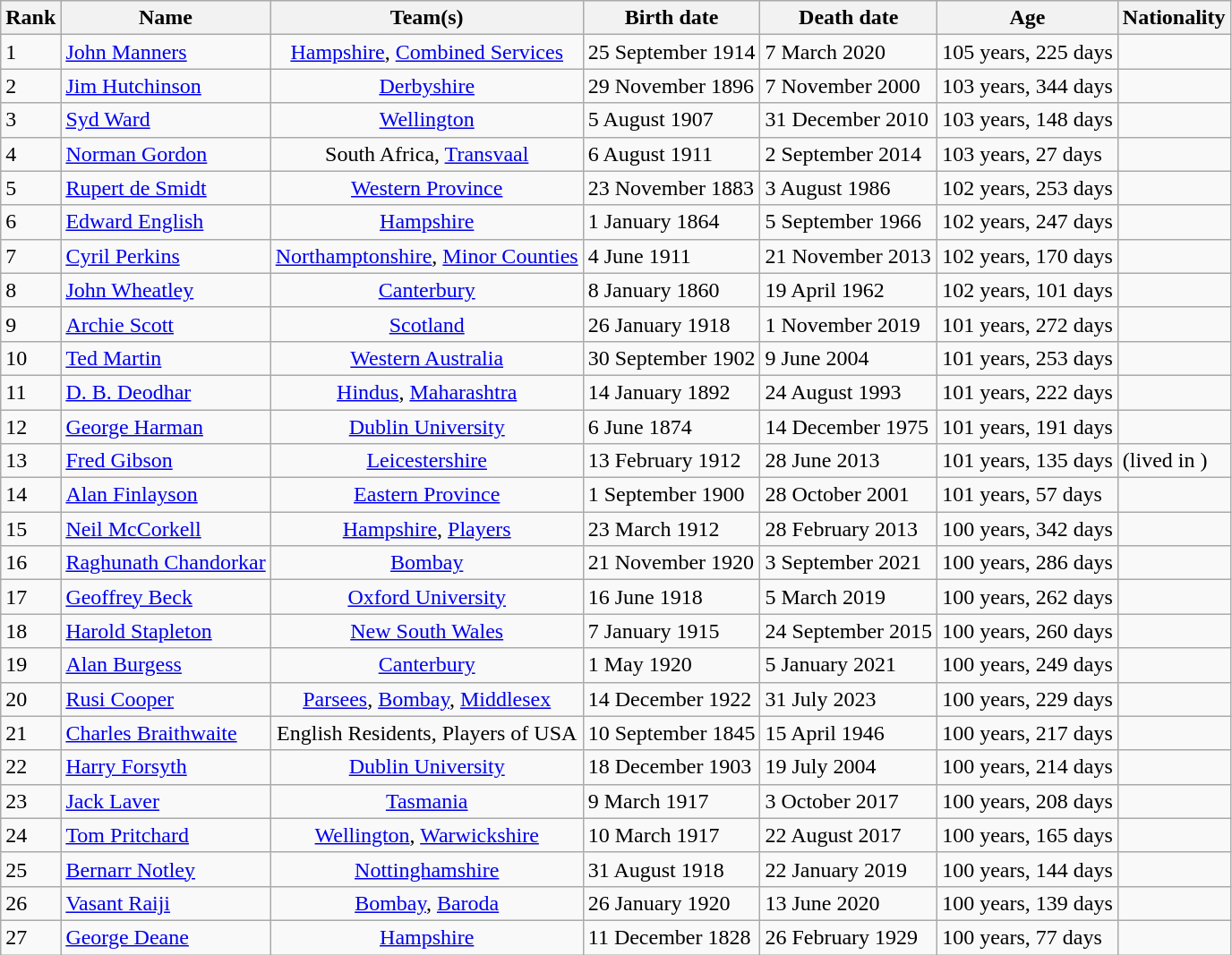<table class="wikitable">
<tr>
<th>Rank</th>
<th>Name</th>
<th>Team(s)</th>
<th>Birth date</th>
<th>Death date</th>
<th>Age</th>
<th>Nationality</th>
</tr>
<tr>
<td>1</td>
<td><a href='#'>John Manners</a></td>
<td align=center><a href='#'>Hampshire</a>, <a href='#'>Combined Services</a></td>
<td>25 September 1914</td>
<td>7 March 2020</td>
<td>105 years, 225 days</td>
<td></td>
</tr>
<tr>
<td>2</td>
<td><a href='#'>Jim Hutchinson</a></td>
<td align=center><a href='#'>Derbyshire</a></td>
<td>29 November 1896</td>
<td>7 November 2000</td>
<td>103 years, 344 days</td>
<td></td>
</tr>
<tr>
<td>3</td>
<td><a href='#'>Syd Ward</a></td>
<td align=center><a href='#'>Wellington</a></td>
<td>5 August 1907</td>
<td>31 December 2010</td>
<td>103 years, 148 days</td>
<td></td>
</tr>
<tr>
<td>4</td>
<td><a href='#'>Norman Gordon</a></td>
<td align=center>South Africa, <a href='#'>Transvaal</a></td>
<td>6 August 1911</td>
<td>2 September 2014</td>
<td>103 years, 27 days</td>
<td></td>
</tr>
<tr>
<td>5</td>
<td><a href='#'>Rupert de Smidt</a></td>
<td align=center><a href='#'>Western Province</a></td>
<td>23 November 1883</td>
<td>3 August 1986</td>
<td>102 years, 253 days</td>
<td></td>
</tr>
<tr>
<td>6</td>
<td><a href='#'>Edward English</a></td>
<td align=center><a href='#'>Hampshire</a></td>
<td>1 January 1864</td>
<td>5 September 1966</td>
<td>102 years, 247 days</td>
<td></td>
</tr>
<tr>
<td>7</td>
<td><a href='#'>Cyril Perkins</a></td>
<td align=center><a href='#'>Northamptonshire</a>, <a href='#'>Minor Counties</a></td>
<td>4 June 1911</td>
<td>21 November 2013</td>
<td>102 years, 170 days</td>
<td></td>
</tr>
<tr>
<td>8</td>
<td><a href='#'>John Wheatley</a></td>
<td align=center><a href='#'>Canterbury</a></td>
<td>8 January 1860</td>
<td>19 April 1962</td>
<td>102 years, 101 days</td>
<td></td>
</tr>
<tr>
<td>9</td>
<td><a href='#'>Archie Scott</a></td>
<td align=center><a href='#'>Scotland</a></td>
<td>26 January 1918</td>
<td>1 November 2019</td>
<td>101 years, 272 days</td>
<td></td>
</tr>
<tr>
<td>10</td>
<td><a href='#'>Ted Martin</a></td>
<td align=center><a href='#'>Western Australia</a></td>
<td>30 September 1902</td>
<td>9 June 2004</td>
<td>101 years, 253 days</td>
<td></td>
</tr>
<tr>
<td>11</td>
<td><a href='#'>D. B. Deodhar</a></td>
<td align=center><a href='#'>Hindus</a>, <a href='#'>Maharashtra</a></td>
<td>14 January 1892</td>
<td>24 August 1993</td>
<td>101 years, 222 days</td>
<td></td>
</tr>
<tr>
<td>12</td>
<td><a href='#'>George Harman</a></td>
<td align=center><a href='#'>Dublin University</a></td>
<td>6 June 1874</td>
<td>14 December 1975</td>
<td>101 years, 191 days</td>
<td></td>
</tr>
<tr>
<td>13</td>
<td><a href='#'>Fred Gibson</a></td>
<td align=center><a href='#'>Leicestershire</a></td>
<td>13 February 1912</td>
<td>28 June 2013</td>
<td>101 years, 135 days</td>
<td> (lived in )</td>
</tr>
<tr>
<td>14</td>
<td><a href='#'>Alan Finlayson</a></td>
<td align=center><a href='#'>Eastern Province</a></td>
<td>1 September 1900</td>
<td>28 October 2001</td>
<td>101 years, 57 days</td>
<td></td>
</tr>
<tr>
<td>15</td>
<td><a href='#'>Neil McCorkell</a></td>
<td align=center><a href='#'>Hampshire</a>, <a href='#'>Players</a></td>
<td>23 March 1912</td>
<td>28 February 2013</td>
<td>100 years, 342 days</td>
<td></td>
</tr>
<tr>
<td>16</td>
<td><a href='#'>Raghunath Chandorkar</a></td>
<td align=center><a href='#'>Bombay</a></td>
<td>21 November 1920</td>
<td>3 September 2021</td>
<td>100 years, 286 days</td>
<td></td>
</tr>
<tr>
<td>17</td>
<td><a href='#'>Geoffrey Beck</a></td>
<td align=center><a href='#'>Oxford University</a></td>
<td>16 June 1918</td>
<td>5 March 2019</td>
<td>100 years, 262 days</td>
<td></td>
</tr>
<tr>
<td>18</td>
<td><a href='#'>Harold Stapleton</a></td>
<td align=center><a href='#'>New South Wales</a></td>
<td>7 January 1915</td>
<td>24 September 2015</td>
<td>100 years, 260 days</td>
<td></td>
</tr>
<tr>
<td>19</td>
<td><a href='#'>Alan Burgess</a></td>
<td align=center><a href='#'>Canterbury</a></td>
<td>1 May 1920</td>
<td>5 January 2021</td>
<td>100 years, 249 days</td>
<td></td>
</tr>
<tr>
<td>20</td>
<td><a href='#'>Rusi Cooper</a></td>
<td align=center><a href='#'>Parsees</a>, <a href='#'>Bombay</a>, <a href='#'>Middlesex</a></td>
<td>14 December 1922</td>
<td>31 July 2023</td>
<td>100 years, 229 days</td>
<td></td>
</tr>
<tr>
<td>21</td>
<td><a href='#'>Charles Braithwaite</a></td>
<td align=center>English Residents, Players of USA</td>
<td>10 September 1845</td>
<td>15 April 1946</td>
<td>100 years, 217 days</td>
<td></td>
</tr>
<tr>
<td>22</td>
<td><a href='#'>Harry Forsyth</a></td>
<td align=center><a href='#'>Dublin University</a></td>
<td>18 December 1903</td>
<td>19 July 2004</td>
<td>100 years, 214 days</td>
<td></td>
</tr>
<tr>
<td>23</td>
<td><a href='#'>Jack Laver</a></td>
<td align=center><a href='#'>Tasmania</a></td>
<td>9 March 1917</td>
<td>3 October 2017</td>
<td>100 years, 208 days</td>
<td></td>
</tr>
<tr>
<td>24</td>
<td><a href='#'>Tom Pritchard</a></td>
<td align=center><a href='#'>Wellington</a>, <a href='#'>Warwickshire</a></td>
<td>10 March 1917</td>
<td>22 August 2017</td>
<td>100 years, 165 days</td>
<td></td>
</tr>
<tr>
<td>25</td>
<td><a href='#'>Bernarr Notley</a></td>
<td align=center><a href='#'>Nottinghamshire</a></td>
<td>31 August 1918</td>
<td>22 January 2019</td>
<td>100 years, 144 days</td>
<td></td>
</tr>
<tr>
<td>26</td>
<td><a href='#'>Vasant Raiji</a></td>
<td align=center><a href='#'>Bombay</a>, <a href='#'>Baroda</a></td>
<td>26 January 1920</td>
<td>13 June 2020</td>
<td>100 years, 139 days</td>
<td></td>
</tr>
<tr>
<td>27</td>
<td><a href='#'>George Deane</a></td>
<td align=center><a href='#'>Hampshire</a></td>
<td>11 December 1828</td>
<td>26 February 1929</td>
<td>100 years, 77 days</td>
<td></td>
</tr>
</table>
